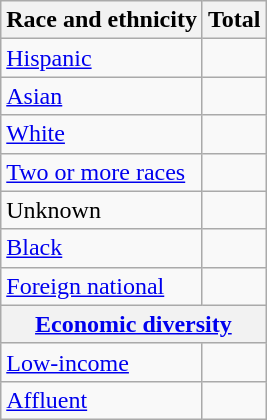<table class="wikitable floatright sortable collapsible"; text-align:right; font-size:80%;">
<tr>
<th>Race and ethnicity</th>
<th colspan="2" data-sort-type=number>Total</th>
</tr>
<tr>
<td><a href='#'>Hispanic</a></td>
<td align=right></td>
</tr>
<tr>
<td><a href='#'>Asian</a></td>
<td align=right></td>
</tr>
<tr>
<td><a href='#'>White</a></td>
<td align=right></td>
</tr>
<tr>
<td><a href='#'>Two or more races</a></td>
<td align=right></td>
</tr>
<tr>
<td>Unknown</td>
<td align=right></td>
</tr>
<tr>
<td><a href='#'>Black</a></td>
<td align=right></td>
</tr>
<tr>
<td><a href='#'>Foreign national</a></td>
<td align=right></td>
</tr>
<tr>
<th colspan="4" data-sort-type=number><a href='#'>Economic diversity</a></th>
</tr>
<tr>
<td><a href='#'>Low-income</a></td>
<td align=right></td>
</tr>
<tr>
<td><a href='#'>Affluent</a></td>
<td align=right></td>
</tr>
</table>
